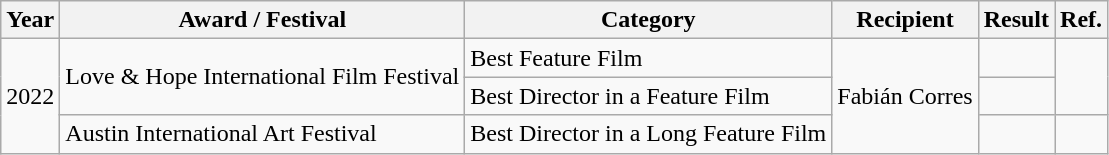<table class="wikitable">
<tr>
<th>Year</th>
<th>Award / Festival</th>
<th>Category</th>
<th>Recipient</th>
<th>Result</th>
<th>Ref.</th>
</tr>
<tr>
<td rowspan="3">2022</td>
<td rowspan="2">Love & Hope International Film Festival</td>
<td>Best Feature Film</td>
<td rowspan="3">Fabián Corres</td>
<td></td>
<td rowspan="2"></td>
</tr>
<tr>
<td>Best Director in a Feature Film</td>
<td></td>
</tr>
<tr>
<td>Austin International Art Festival</td>
<td>Best Director in a Long Feature Film</td>
<td></td>
<td></td>
</tr>
</table>
